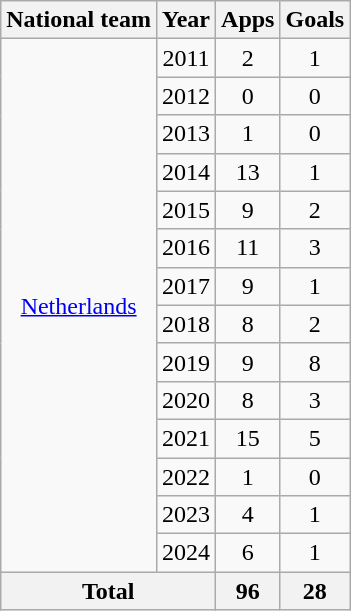<table class="wikitable" style="text-align: center;">
<tr>
<th>National team</th>
<th>Year</th>
<th>Apps</th>
<th>Goals</th>
</tr>
<tr>
<td rowspan="14"><a href='#'>Netherlands</a></td>
<td>2011</td>
<td>2</td>
<td>1</td>
</tr>
<tr>
<td>2012</td>
<td>0</td>
<td>0</td>
</tr>
<tr>
<td>2013</td>
<td>1</td>
<td>0</td>
</tr>
<tr>
<td>2014</td>
<td>13</td>
<td>1</td>
</tr>
<tr>
<td>2015</td>
<td>9</td>
<td>2</td>
</tr>
<tr>
<td>2016</td>
<td>11</td>
<td>3</td>
</tr>
<tr>
<td>2017</td>
<td>9</td>
<td>1</td>
</tr>
<tr>
<td>2018</td>
<td>8</td>
<td>2</td>
</tr>
<tr>
<td>2019</td>
<td>9</td>
<td>8</td>
</tr>
<tr>
<td>2020</td>
<td>8</td>
<td>3</td>
</tr>
<tr>
<td>2021</td>
<td>15</td>
<td>5</td>
</tr>
<tr>
<td>2022</td>
<td>1</td>
<td>0</td>
</tr>
<tr>
<td>2023</td>
<td>4</td>
<td>1</td>
</tr>
<tr>
<td>2024</td>
<td>6</td>
<td>1</td>
</tr>
<tr>
<th colspan="2">Total</th>
<th>96</th>
<th>28</th>
</tr>
</table>
